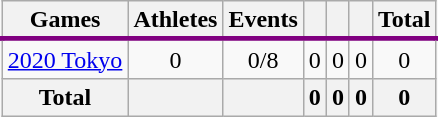<table class="wikitable sortable" style="text-align:center">
<tr>
<th>Games</th>
<th>Athletes</th>
<th>Events</th>
<th width:3em; font-weight:bold;"></th>
<th width:3em; font-weight:bold;"></th>
<th width:3em; font-weight:bold;"></th>
<th style="width:3; font-weight:bold;">Total</th>
</tr>
<tr>
</tr>
<tr align=center style="border: 3px solid purple">
</tr>
<tr>
<td align=left> <a href='#'>2020 Tokyo</a></td>
<td>0</td>
<td>0/8</td>
<td>0</td>
<td>0</td>
<td>0</td>
<td>0</td>
</tr>
<tr>
<th>Total</th>
<th></th>
<th></th>
<th>0</th>
<th>0</th>
<th>0</th>
<th>0</th>
</tr>
</table>
